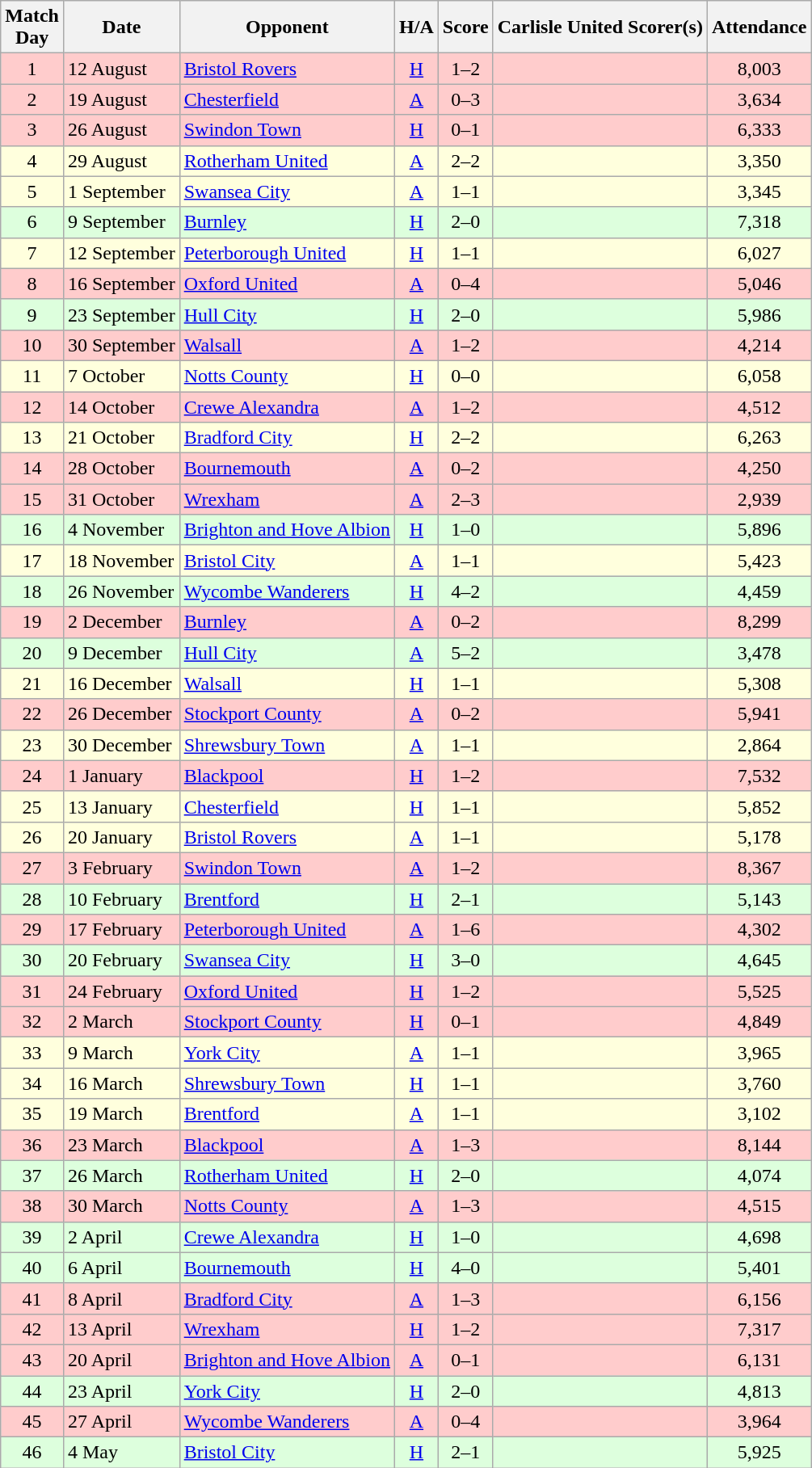<table class="wikitable" style="text-align:center">
<tr>
<th>Match<br> Day</th>
<th>Date</th>
<th>Opponent</th>
<th>H/A</th>
<th>Score</th>
<th>Carlisle United Scorer(s)</th>
<th>Attendance</th>
</tr>
<tr bgcolor=#FFCCCC>
<td>1</td>
<td align=left>12 August</td>
<td align=left><a href='#'>Bristol Rovers</a></td>
<td><a href='#'>H</a></td>
<td>1–2</td>
<td align=left></td>
<td>8,003</td>
</tr>
<tr bgcolor=#FFCCCC>
<td>2</td>
<td align=left>19 August</td>
<td align=left><a href='#'>Chesterfield</a></td>
<td><a href='#'>A</a></td>
<td>0–3</td>
<td align=left></td>
<td>3,634</td>
</tr>
<tr bgcolor=#FFCCCC>
<td>3</td>
<td align=left>26 August</td>
<td align=left><a href='#'>Swindon Town</a></td>
<td><a href='#'>H</a></td>
<td>0–1</td>
<td align=left></td>
<td>6,333</td>
</tr>
<tr bgcolor=#ffffdd>
<td>4</td>
<td align=left>29 August</td>
<td align=left><a href='#'>Rotherham United</a></td>
<td><a href='#'>A</a></td>
<td>2–2</td>
<td align=left></td>
<td>3,350</td>
</tr>
<tr bgcolor=#ffffdd>
<td>5</td>
<td align=left>1 September</td>
<td align=left><a href='#'>Swansea City</a></td>
<td><a href='#'>A</a></td>
<td>1–1</td>
<td align=left></td>
<td>3,345</td>
</tr>
<tr bgcolor=#ddffdd>
<td>6</td>
<td align=left>9 September</td>
<td align=left><a href='#'>Burnley</a></td>
<td><a href='#'>H</a></td>
<td>2–0</td>
<td align=left></td>
<td>7,318</td>
</tr>
<tr bgcolor=#ffffdd>
<td>7</td>
<td align=left>12 September</td>
<td align=left><a href='#'>Peterborough United</a></td>
<td><a href='#'>H</a></td>
<td>1–1</td>
<td align=left></td>
<td>6,027</td>
</tr>
<tr bgcolor=#FFCCCC>
<td>8</td>
<td align=left>16 September</td>
<td align=left><a href='#'>Oxford United</a></td>
<td><a href='#'>A</a></td>
<td>0–4</td>
<td align=left></td>
<td>5,046</td>
</tr>
<tr bgcolor=#ddffdd>
<td>9</td>
<td align=left>23 September</td>
<td align=left><a href='#'>Hull City</a></td>
<td><a href='#'>H</a></td>
<td>2–0</td>
<td align=left></td>
<td>5,986</td>
</tr>
<tr bgcolor=#FFCCCC>
<td>10</td>
<td align=left>30 September</td>
<td align=left><a href='#'>Walsall</a></td>
<td><a href='#'>A</a></td>
<td>1–2</td>
<td align=left></td>
<td>4,214</td>
</tr>
<tr bgcolor=#ffffdd>
<td>11</td>
<td align=left>7 October</td>
<td align=left><a href='#'>Notts County</a></td>
<td><a href='#'>H</a></td>
<td>0–0</td>
<td align=left></td>
<td>6,058</td>
</tr>
<tr bgcolor=#FFCCCC>
<td>12</td>
<td align=left>14 October</td>
<td align=left><a href='#'>Crewe Alexandra</a></td>
<td><a href='#'>A</a></td>
<td>1–2</td>
<td align=left></td>
<td>4,512</td>
</tr>
<tr bgcolor=#ffffdd>
<td>13</td>
<td align=left>21 October</td>
<td align=left><a href='#'>Bradford City</a></td>
<td><a href='#'>H</a></td>
<td>2–2</td>
<td align=left></td>
<td>6,263</td>
</tr>
<tr bgcolor=#FFCCCC>
<td>14</td>
<td align=left>28 October</td>
<td align=left><a href='#'>Bournemouth</a></td>
<td><a href='#'>A</a></td>
<td>0–2</td>
<td align=left></td>
<td>4,250</td>
</tr>
<tr bgcolor=#FFCCCC>
<td>15</td>
<td align=left>31 October</td>
<td align=left><a href='#'>Wrexham</a></td>
<td><a href='#'>A</a></td>
<td>2–3</td>
<td align=left></td>
<td>2,939</td>
</tr>
<tr bgcolor=#ddffdd>
<td>16</td>
<td align=left>4 November</td>
<td align=left><a href='#'>Brighton and Hove Albion</a></td>
<td><a href='#'>H</a></td>
<td>1–0</td>
<td align=left></td>
<td>5,896</td>
</tr>
<tr bgcolor=#ffffdd>
<td>17</td>
<td align=left>18 November</td>
<td align=left><a href='#'>Bristol City</a></td>
<td><a href='#'>A</a></td>
<td>1–1</td>
<td align=left></td>
<td>5,423</td>
</tr>
<tr bgcolor=#ddffdd>
<td>18</td>
<td align=left>26 November</td>
<td align=left><a href='#'>Wycombe Wanderers</a></td>
<td><a href='#'>H</a></td>
<td>4–2</td>
<td align=left></td>
<td>4,459</td>
</tr>
<tr bgcolor=#FFCCCC>
<td>19</td>
<td align=left>2 December</td>
<td align=left><a href='#'>Burnley</a></td>
<td><a href='#'>A</a></td>
<td>0–2</td>
<td align=left></td>
<td>8,299</td>
</tr>
<tr bgcolor=#ddffdd>
<td>20</td>
<td align=left>9 December</td>
<td align=left><a href='#'>Hull City</a></td>
<td><a href='#'>A</a></td>
<td>5–2</td>
<td align=left></td>
<td>3,478</td>
</tr>
<tr bgcolor=#ffffdd>
<td>21</td>
<td align=left>16 December</td>
<td align=left><a href='#'>Walsall</a></td>
<td><a href='#'>H</a></td>
<td>1–1</td>
<td align=left></td>
<td>5,308</td>
</tr>
<tr bgcolor=#FFCCCC>
<td>22</td>
<td align=left>26 December</td>
<td align=left><a href='#'>Stockport County</a></td>
<td><a href='#'>A</a></td>
<td>0–2</td>
<td align=left></td>
<td>5,941</td>
</tr>
<tr bgcolor=#ffffdd>
<td>23</td>
<td align=left>30 December</td>
<td align=left><a href='#'>Shrewsbury Town</a></td>
<td><a href='#'>A</a></td>
<td>1–1</td>
<td align=left></td>
<td>2,864</td>
</tr>
<tr bgcolor=#FFCCCC>
<td>24</td>
<td align=left>1 January</td>
<td align=left><a href='#'>Blackpool</a></td>
<td><a href='#'>H</a></td>
<td>1–2</td>
<td align=left></td>
<td>7,532</td>
</tr>
<tr bgcolor=#ffffdd>
<td>25</td>
<td align=left>13 January</td>
<td align=left><a href='#'>Chesterfield</a></td>
<td><a href='#'>H</a></td>
<td>1–1</td>
<td align=left></td>
<td>5,852</td>
</tr>
<tr bgcolor=#ffffdd>
<td>26</td>
<td align=left>20 January</td>
<td align=left><a href='#'>Bristol Rovers</a></td>
<td><a href='#'>A</a></td>
<td>1–1</td>
<td align=left></td>
<td>5,178</td>
</tr>
<tr bgcolor=#FFCCCC>
<td>27</td>
<td align=left>3 February</td>
<td align=left><a href='#'>Swindon Town</a></td>
<td><a href='#'>A</a></td>
<td>1–2</td>
<td align=left></td>
<td>8,367</td>
</tr>
<tr bgcolor=#ddffdd>
<td>28</td>
<td align=left>10 February</td>
<td align=left><a href='#'>Brentford</a></td>
<td><a href='#'>H</a></td>
<td>2–1</td>
<td align=left></td>
<td>5,143</td>
</tr>
<tr bgcolor=#FFCCCC>
<td>29</td>
<td align=left>17 February</td>
<td align=left><a href='#'>Peterborough United</a></td>
<td><a href='#'>A</a></td>
<td>1–6</td>
<td align=left></td>
<td>4,302</td>
</tr>
<tr bgcolor=#ddffdd>
<td>30</td>
<td align=left>20 February</td>
<td align=left><a href='#'>Swansea City</a></td>
<td><a href='#'>H</a></td>
<td>3–0</td>
<td align=left></td>
<td>4,645</td>
</tr>
<tr bgcolor=#FFCCCC>
<td>31</td>
<td align=left>24 February</td>
<td align=left><a href='#'>Oxford United</a></td>
<td><a href='#'>H</a></td>
<td>1–2</td>
<td align=left></td>
<td>5,525</td>
</tr>
<tr bgcolor=#FFCCCC>
<td>32</td>
<td align=left>2 March</td>
<td align=left><a href='#'>Stockport County</a></td>
<td><a href='#'>H</a></td>
<td>0–1</td>
<td align=left></td>
<td>4,849</td>
</tr>
<tr bgcolor=#ffffdd>
<td>33</td>
<td align=left>9 March</td>
<td align=left><a href='#'>York City</a></td>
<td><a href='#'>A</a></td>
<td>1–1</td>
<td align=left></td>
<td>3,965</td>
</tr>
<tr bgcolor=#ffffdd>
<td>34</td>
<td align=left>16 March</td>
<td align=left><a href='#'>Shrewsbury Town</a></td>
<td><a href='#'>H</a></td>
<td>1–1</td>
<td align=left></td>
<td>3,760</td>
</tr>
<tr bgcolor=#ffffdd>
<td>35</td>
<td align=left>19 March</td>
<td align=left><a href='#'>Brentford</a></td>
<td><a href='#'>A</a></td>
<td>1–1</td>
<td align=left></td>
<td>3,102</td>
</tr>
<tr bgcolor=#FFCCCC>
<td>36</td>
<td align=left>23 March</td>
<td align=left><a href='#'>Blackpool</a></td>
<td><a href='#'>A</a></td>
<td>1–3</td>
<td align=left></td>
<td>8,144</td>
</tr>
<tr bgcolor=#ddffdd>
<td>37</td>
<td align=left>26 March</td>
<td align=left><a href='#'>Rotherham United</a></td>
<td><a href='#'>H</a></td>
<td>2–0</td>
<td align=left></td>
<td>4,074</td>
</tr>
<tr bgcolor=#FFCCCC>
<td>38</td>
<td align=left>30 March</td>
<td align=left><a href='#'>Notts County</a></td>
<td><a href='#'>A</a></td>
<td>1–3</td>
<td align=left></td>
<td>4,515</td>
</tr>
<tr bgcolor=#ddffdd>
<td>39</td>
<td align=left>2 April</td>
<td align=left><a href='#'>Crewe Alexandra</a></td>
<td><a href='#'>H</a></td>
<td>1–0</td>
<td align=left></td>
<td>4,698</td>
</tr>
<tr bgcolor=#ddffdd>
<td>40</td>
<td align=left>6 April</td>
<td align=left><a href='#'>Bournemouth</a></td>
<td><a href='#'>H</a></td>
<td>4–0</td>
<td align=left></td>
<td>5,401</td>
</tr>
<tr bgcolor=#FFCCCC>
<td>41</td>
<td align=left>8 April</td>
<td align=left><a href='#'>Bradford City</a></td>
<td><a href='#'>A</a></td>
<td>1–3</td>
<td align=left></td>
<td>6,156</td>
</tr>
<tr bgcolor=#FFCCCC>
<td>42</td>
<td align=left>13 April</td>
<td align=left><a href='#'>Wrexham</a></td>
<td><a href='#'>H</a></td>
<td>1–2</td>
<td align=left></td>
<td>7,317</td>
</tr>
<tr bgcolor=#FFCCCC>
<td>43</td>
<td align=left>20 April</td>
<td align=left><a href='#'>Brighton and Hove Albion</a></td>
<td><a href='#'>A</a></td>
<td>0–1</td>
<td align=left></td>
<td>6,131</td>
</tr>
<tr bgcolor=#ddffdd>
<td>44</td>
<td align=left>23 April</td>
<td align=left><a href='#'>York City</a></td>
<td><a href='#'>H</a></td>
<td>2–0</td>
<td align=left></td>
<td>4,813</td>
</tr>
<tr bgcolor=#FFCCCC>
<td>45</td>
<td align=left>27 April</td>
<td align=left><a href='#'>Wycombe Wanderers</a></td>
<td><a href='#'>A</a></td>
<td>0–4</td>
<td align=left></td>
<td>3,964</td>
</tr>
<tr bgcolor=#ddffdd>
<td>46</td>
<td align=left>4 May</td>
<td align=left><a href='#'>Bristol City</a></td>
<td><a href='#'>H</a></td>
<td>2–1</td>
<td align=left></td>
<td>5,925</td>
</tr>
</table>
